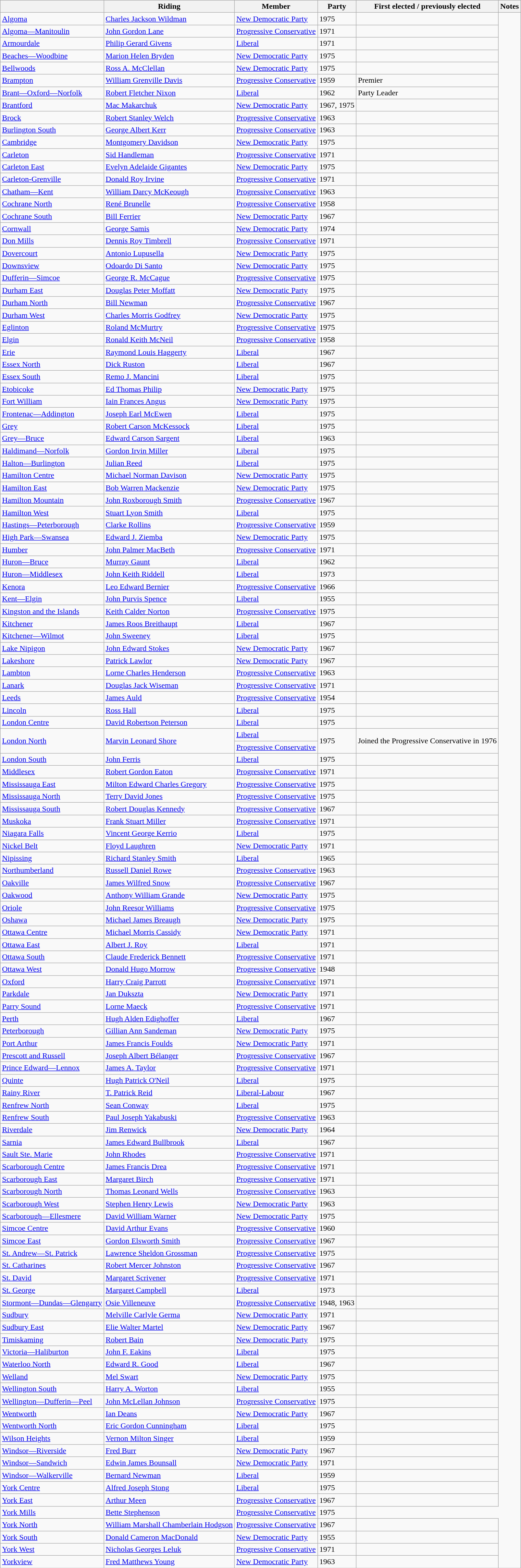<table class="wikitable sortable">
<tr>
<th></th>
<th>Riding</th>
<th>Member</th>
<th>Party</th>
<th>First elected / previously elected</th>
<th>Notes</th>
</tr>
<tr>
<td><a href='#'>Algoma</a></td>
<td><a href='#'>Charles Jackson Wildman</a></td>
<td><a href='#'>New Democratic Party</a></td>
<td>1975</td>
<td></td>
</tr>
<tr>
<td><a href='#'>Algoma—Manitoulin</a></td>
<td><a href='#'>John Gordon Lane</a></td>
<td><a href='#'>Progressive Conservative</a></td>
<td>1971</td>
<td></td>
</tr>
<tr>
<td><a href='#'>Armourdale</a></td>
<td><a href='#'>Philip Gerard Givens</a></td>
<td><a href='#'>Liberal</a></td>
<td>1971</td>
<td></td>
</tr>
<tr>
<td><a href='#'>Beaches—Woodbine</a></td>
<td><a href='#'>Marion Helen Bryden</a></td>
<td><a href='#'>New Democratic Party</a></td>
<td>1975</td>
<td></td>
</tr>
<tr>
<td><a href='#'>Bellwoods</a></td>
<td><a href='#'>Ross A. McClellan</a></td>
<td><a href='#'>New Democratic Party</a></td>
<td>1975</td>
<td></td>
</tr>
<tr>
<td><a href='#'>Brampton</a></td>
<td><a href='#'>William Grenville Davis</a></td>
<td><a href='#'>Progressive Conservative</a></td>
<td>1959</td>
<td>Premier</td>
</tr>
<tr>
<td><a href='#'>Brant—Oxford—Norfolk</a></td>
<td><a href='#'>Robert Fletcher Nixon</a></td>
<td><a href='#'>Liberal</a></td>
<td>1962</td>
<td>Party Leader</td>
</tr>
<tr>
<td><a href='#'>Brantford</a></td>
<td><a href='#'>Mac Makarchuk</a></td>
<td><a href='#'>New Democratic Party</a></td>
<td>1967, 1975</td>
<td></td>
</tr>
<tr>
<td><a href='#'>Brock</a></td>
<td><a href='#'>Robert Stanley Welch</a></td>
<td><a href='#'>Progressive Conservative</a></td>
<td>1963</td>
<td></td>
</tr>
<tr>
<td><a href='#'>Burlington South</a></td>
<td><a href='#'>George Albert Kerr</a></td>
<td><a href='#'>Progressive Conservative</a></td>
<td>1963</td>
<td></td>
</tr>
<tr>
<td><a href='#'>Cambridge</a></td>
<td><a href='#'>Montgomery Davidson</a></td>
<td><a href='#'>New Democratic Party</a></td>
<td>1975</td>
<td></td>
</tr>
<tr>
<td><a href='#'>Carleton</a></td>
<td><a href='#'>Sid Handleman</a></td>
<td><a href='#'>Progressive Conservative</a></td>
<td>1971</td>
<td></td>
</tr>
<tr>
<td><a href='#'>Carleton East</a></td>
<td><a href='#'>Evelyn Adelaide Gigantes</a></td>
<td><a href='#'>New Democratic Party</a></td>
<td>1975</td>
<td></td>
</tr>
<tr>
<td><a href='#'>Carleton-Grenville</a></td>
<td><a href='#'>Donald Roy Irvine</a></td>
<td><a href='#'>Progressive Conservative</a></td>
<td>1971</td>
<td></td>
</tr>
<tr>
<td><a href='#'>Chatham—Kent</a></td>
<td><a href='#'>William Darcy McKeough</a></td>
<td><a href='#'>Progressive Conservative</a></td>
<td>1963</td>
<td></td>
</tr>
<tr>
<td><a href='#'>Cochrane North</a></td>
<td><a href='#'>René Brunelle</a></td>
<td><a href='#'>Progressive Conservative</a></td>
<td>1958</td>
<td></td>
</tr>
<tr>
<td><a href='#'>Cochrane South</a></td>
<td><a href='#'>Bill Ferrier</a></td>
<td><a href='#'>New Democratic Party</a></td>
<td>1967</td>
<td></td>
</tr>
<tr>
<td><a href='#'>Cornwall</a></td>
<td><a href='#'>George Samis</a></td>
<td><a href='#'>New Democratic Party</a></td>
<td>1974</td>
<td></td>
</tr>
<tr>
<td><a href='#'>Don Mills</a></td>
<td><a href='#'>Dennis Roy Timbrell</a></td>
<td><a href='#'>Progressive Conservative</a></td>
<td>1971</td>
<td></td>
</tr>
<tr>
<td><a href='#'>Dovercourt</a></td>
<td><a href='#'>Antonio Lupusella</a></td>
<td><a href='#'>New Democratic Party</a></td>
<td>1975</td>
<td></td>
</tr>
<tr>
<td><a href='#'>Downsview</a></td>
<td><a href='#'>Odoardo Di Santo</a></td>
<td><a href='#'>New Democratic Party</a></td>
<td>1975</td>
<td></td>
</tr>
<tr>
<td><a href='#'>Dufferin—Simcoe</a></td>
<td><a href='#'>George R. McCague</a></td>
<td><a href='#'>Progressive Conservative</a></td>
<td>1975</td>
<td></td>
</tr>
<tr>
<td><a href='#'>Durham East</a></td>
<td><a href='#'>Douglas Peter Moffatt</a></td>
<td><a href='#'>New Democratic Party</a></td>
<td>1975</td>
<td></td>
</tr>
<tr>
<td><a href='#'>Durham North</a></td>
<td><a href='#'>Bill Newman</a></td>
<td><a href='#'>Progressive Conservative</a></td>
<td>1967</td>
<td></td>
</tr>
<tr>
<td><a href='#'>Durham West</a></td>
<td><a href='#'>Charles Morris Godfrey</a></td>
<td><a href='#'>New Democratic Party</a></td>
<td>1975</td>
<td></td>
</tr>
<tr>
<td><a href='#'>Eglinton</a></td>
<td><a href='#'>Roland McMurtry</a></td>
<td><a href='#'>Progressive Conservative</a></td>
<td>1975</td>
<td></td>
</tr>
<tr>
<td><a href='#'>Elgin</a></td>
<td><a href='#'>Ronald Keith McNeil</a></td>
<td><a href='#'>Progressive Conservative</a></td>
<td>1958</td>
<td></td>
</tr>
<tr>
<td><a href='#'>Erie</a></td>
<td><a href='#'>Raymond Louis Haggerty</a></td>
<td><a href='#'>Liberal</a></td>
<td>1967</td>
<td></td>
</tr>
<tr>
<td><a href='#'>Essex North</a></td>
<td><a href='#'>Dick Ruston</a></td>
<td><a href='#'>Liberal</a></td>
<td>1967</td>
<td></td>
</tr>
<tr>
<td><a href='#'>Essex South</a></td>
<td><a href='#'>Remo J. Mancini</a></td>
<td><a href='#'>Liberal</a></td>
<td>1975</td>
<td></td>
</tr>
<tr>
<td><a href='#'>Etobicoke</a></td>
<td><a href='#'>Ed Thomas Philip</a></td>
<td><a href='#'>New Democratic Party</a></td>
<td>1975</td>
<td></td>
</tr>
<tr>
<td><a href='#'>Fort William</a></td>
<td><a href='#'>Iain Frances Angus</a></td>
<td><a href='#'>New Democratic Party</a></td>
<td>1975</td>
<td></td>
</tr>
<tr>
<td><a href='#'>Frontenac—Addington</a></td>
<td><a href='#'>Joseph Earl McEwen</a></td>
<td><a href='#'>Liberal</a></td>
<td>1975</td>
<td></td>
</tr>
<tr>
<td><a href='#'>Grey</a></td>
<td><a href='#'>Robert Carson McKessock</a></td>
<td><a href='#'>Liberal</a></td>
<td>1975</td>
<td></td>
</tr>
<tr>
<td><a href='#'>Grey—Bruce</a></td>
<td><a href='#'>Edward Carson Sargent</a></td>
<td><a href='#'>Liberal</a></td>
<td>1963</td>
<td></td>
</tr>
<tr>
<td><a href='#'>Haldimand—Norfolk</a></td>
<td><a href='#'>Gordon Irvin Miller</a></td>
<td><a href='#'>Liberal</a></td>
<td>1975</td>
<td></td>
</tr>
<tr>
<td><a href='#'>Halton—Burlington</a></td>
<td><a href='#'>Julian Reed</a></td>
<td><a href='#'>Liberal</a></td>
<td>1975</td>
<td></td>
</tr>
<tr>
<td><a href='#'>Hamilton Centre</a></td>
<td><a href='#'>Michael Norman Davison</a></td>
<td><a href='#'>New Democratic Party</a></td>
<td>1975</td>
<td></td>
</tr>
<tr>
<td><a href='#'>Hamilton East</a></td>
<td><a href='#'>Bob Warren Mackenzie</a></td>
<td><a href='#'>New Democratic Party</a></td>
<td>1975</td>
<td></td>
</tr>
<tr>
<td><a href='#'>Hamilton Mountain</a></td>
<td><a href='#'>John Roxborough Smith</a></td>
<td><a href='#'>Progressive Conservative</a></td>
<td>1967</td>
<td></td>
</tr>
<tr>
<td><a href='#'>Hamilton West</a></td>
<td><a href='#'>Stuart Lyon Smith</a></td>
<td><a href='#'>Liberal</a></td>
<td>1975</td>
<td></td>
</tr>
<tr>
<td><a href='#'>Hastings—Peterborough</a></td>
<td><a href='#'>Clarke Rollins</a></td>
<td><a href='#'>Progressive Conservative</a></td>
<td>1959</td>
<td></td>
</tr>
<tr>
<td><a href='#'>High Park—Swansea</a></td>
<td><a href='#'>Edward J. Ziemba</a></td>
<td><a href='#'>New Democratic Party</a></td>
<td>1975</td>
<td></td>
</tr>
<tr>
<td><a href='#'>Humber</a></td>
<td><a href='#'>John Palmer MacBeth</a></td>
<td><a href='#'>Progressive Conservative</a></td>
<td>1971</td>
<td></td>
</tr>
<tr>
<td><a href='#'>Huron—Bruce</a></td>
<td><a href='#'>Murray Gaunt</a></td>
<td><a href='#'>Liberal</a></td>
<td>1962</td>
<td></td>
</tr>
<tr>
<td><a href='#'>Huron—Middlesex</a></td>
<td><a href='#'>John Keith Riddell</a></td>
<td><a href='#'>Liberal</a></td>
<td>1973</td>
<td></td>
</tr>
<tr>
<td><a href='#'>Kenora</a></td>
<td><a href='#'>Leo Edward Bernier</a></td>
<td><a href='#'>Progressive Conservative</a></td>
<td>1966</td>
<td></td>
</tr>
<tr>
<td><a href='#'>Kent—Elgin</a></td>
<td><a href='#'>John Purvis Spence</a></td>
<td><a href='#'>Liberal</a></td>
<td>1955</td>
<td></td>
</tr>
<tr>
<td><a href='#'>Kingston and the Islands</a></td>
<td><a href='#'>Keith Calder Norton</a></td>
<td><a href='#'>Progressive Conservative</a></td>
<td>1975</td>
<td></td>
</tr>
<tr>
<td><a href='#'>Kitchener</a></td>
<td><a href='#'>James Roos Breithaupt</a></td>
<td><a href='#'>Liberal</a></td>
<td>1967</td>
<td></td>
</tr>
<tr>
<td><a href='#'>Kitchener—Wilmot</a></td>
<td><a href='#'>John Sweeney</a></td>
<td><a href='#'>Liberal</a></td>
<td>1975</td>
<td></td>
</tr>
<tr>
<td><a href='#'>Lake Nipigon</a></td>
<td><a href='#'>John Edward Stokes</a></td>
<td><a href='#'>New Democratic Party</a></td>
<td>1967</td>
<td></td>
</tr>
<tr>
<td><a href='#'>Lakeshore</a></td>
<td><a href='#'>Patrick Lawlor</a></td>
<td><a href='#'>New Democratic Party</a></td>
<td>1967</td>
<td></td>
</tr>
<tr>
<td><a href='#'>Lambton</a></td>
<td><a href='#'>Lorne Charles Henderson</a></td>
<td><a href='#'>Progressive Conservative</a></td>
<td>1963</td>
<td></td>
</tr>
<tr>
<td><a href='#'>Lanark</a></td>
<td><a href='#'>Douglas Jack Wiseman</a></td>
<td><a href='#'>Progressive Conservative</a></td>
<td>1971</td>
<td></td>
</tr>
<tr>
<td><a href='#'>Leeds</a></td>
<td><a href='#'>James Auld</a></td>
<td><a href='#'>Progressive Conservative</a></td>
<td>1954</td>
<td></td>
</tr>
<tr>
<td><a href='#'>Lincoln</a></td>
<td><a href='#'>Ross Hall</a></td>
<td><a href='#'>Liberal</a></td>
<td>1975</td>
<td></td>
</tr>
<tr>
<td><a href='#'>London Centre</a></td>
<td><a href='#'>David Robertson Peterson</a></td>
<td><a href='#'>Liberal</a></td>
<td>1975</td>
<td></td>
</tr>
<tr>
<td rowspan=2><a href='#'>London North</a></td>
<td rowspan=2><a href='#'>Marvin Leonard Shore</a></td>
<td><a href='#'>Liberal</a></td>
<td rowspan=2>1975</td>
<td rowspan=2>Joined the Progressive Conservative in 1976</td>
</tr>
<tr>
<td><a href='#'>Progressive Conservative</a></td>
</tr>
<tr>
<td><a href='#'>London South</a></td>
<td><a href='#'>John Ferris</a></td>
<td><a href='#'>Liberal</a></td>
<td>1975</td>
<td></td>
</tr>
<tr>
<td><a href='#'>Middlesex</a></td>
<td><a href='#'>Robert Gordon Eaton</a></td>
<td><a href='#'>Progressive Conservative</a></td>
<td>1971</td>
<td></td>
</tr>
<tr>
<td><a href='#'>Mississauga East</a></td>
<td><a href='#'>Milton Edward Charles Gregory</a></td>
<td><a href='#'>Progressive Conservative</a></td>
<td>1975</td>
<td></td>
</tr>
<tr>
<td><a href='#'>Mississauga North</a></td>
<td><a href='#'>Terry David Jones</a></td>
<td><a href='#'>Progressive Conservative</a></td>
<td>1975</td>
<td></td>
</tr>
<tr>
<td><a href='#'>Mississauga South</a></td>
<td><a href='#'>Robert Douglas Kennedy</a></td>
<td><a href='#'>Progressive Conservative</a></td>
<td>1967</td>
<td></td>
</tr>
<tr>
<td><a href='#'>Muskoka</a></td>
<td><a href='#'>Frank Stuart Miller</a></td>
<td><a href='#'>Progressive Conservative</a></td>
<td>1971</td>
<td></td>
</tr>
<tr>
<td><a href='#'>Niagara Falls</a></td>
<td><a href='#'>Vincent George Kerrio</a></td>
<td><a href='#'>Liberal</a></td>
<td>1975</td>
<td></td>
</tr>
<tr>
<td><a href='#'>Nickel Belt</a></td>
<td><a href='#'>Floyd Laughren</a></td>
<td><a href='#'>New Democratic Party</a></td>
<td>1971</td>
<td></td>
</tr>
<tr>
<td><a href='#'>Nipissing</a></td>
<td><a href='#'>Richard Stanley Smith</a></td>
<td><a href='#'>Liberal</a></td>
<td>1965</td>
<td></td>
</tr>
<tr>
<td><a href='#'>Northumberland</a></td>
<td><a href='#'>Russell Daniel Rowe</a></td>
<td><a href='#'>Progressive Conservative</a></td>
<td>1963</td>
<td></td>
</tr>
<tr>
<td><a href='#'>Oakville</a></td>
<td><a href='#'>James Wilfred Snow</a></td>
<td><a href='#'>Progressive Conservative</a></td>
<td>1967</td>
<td></td>
</tr>
<tr>
<td><a href='#'>Oakwood</a></td>
<td><a href='#'>Anthony William Grande</a></td>
<td><a href='#'>New Democratic Party</a></td>
<td>1975</td>
<td></td>
</tr>
<tr>
<td><a href='#'>Oriole</a></td>
<td><a href='#'>John Reesor Williams</a></td>
<td><a href='#'>Progressive Conservative</a></td>
<td>1975</td>
<td></td>
</tr>
<tr>
<td><a href='#'>Oshawa</a></td>
<td><a href='#'>Michael James Breaugh</a></td>
<td><a href='#'>New Democratic Party</a></td>
<td>1975</td>
<td></td>
</tr>
<tr>
<td><a href='#'>Ottawa Centre</a></td>
<td><a href='#'>Michael Morris Cassidy</a></td>
<td><a href='#'>New Democratic Party</a></td>
<td>1971</td>
<td></td>
</tr>
<tr>
<td><a href='#'>Ottawa East</a></td>
<td><a href='#'>Albert J. Roy</a></td>
<td><a href='#'>Liberal</a></td>
<td>1971</td>
<td></td>
</tr>
<tr>
<td><a href='#'>Ottawa South</a></td>
<td><a href='#'>Claude Frederick Bennett</a></td>
<td><a href='#'>Progressive Conservative</a></td>
<td>1971</td>
<td></td>
</tr>
<tr>
<td><a href='#'>Ottawa West</a></td>
<td><a href='#'>Donald Hugo Morrow</a></td>
<td><a href='#'>Progressive Conservative</a></td>
<td>1948</td>
<td></td>
</tr>
<tr>
<td><a href='#'>Oxford</a></td>
<td><a href='#'>Harry Craig Parrott</a></td>
<td><a href='#'>Progressive Conservative</a></td>
<td>1971</td>
<td></td>
</tr>
<tr>
<td><a href='#'>Parkdale</a></td>
<td><a href='#'>Jan Dukszta</a></td>
<td><a href='#'>New Democratic Party</a></td>
<td>1971</td>
<td></td>
</tr>
<tr>
<td><a href='#'>Parry Sound</a></td>
<td><a href='#'>Lorne Maeck</a></td>
<td><a href='#'>Progressive Conservative</a></td>
<td>1971</td>
<td></td>
</tr>
<tr>
<td><a href='#'>Perth</a></td>
<td><a href='#'>Hugh Alden Edighoffer</a></td>
<td><a href='#'>Liberal</a></td>
<td>1967</td>
<td></td>
</tr>
<tr>
<td><a href='#'>Peterborough</a></td>
<td><a href='#'>Gillian Ann Sandeman</a></td>
<td><a href='#'>New Democratic Party</a></td>
<td>1975</td>
<td></td>
</tr>
<tr>
<td><a href='#'>Port Arthur</a></td>
<td><a href='#'>James Francis Foulds</a></td>
<td><a href='#'>New Democratic Party</a></td>
<td>1971</td>
<td></td>
</tr>
<tr>
<td><a href='#'>Prescott and Russell</a></td>
<td><a href='#'>Joseph Albert Bélanger</a></td>
<td><a href='#'>Progressive Conservative</a></td>
<td>1967</td>
<td></td>
</tr>
<tr>
<td><a href='#'>Prince Edward—Lennox</a></td>
<td><a href='#'>James A. Taylor</a></td>
<td><a href='#'>Progressive Conservative</a></td>
<td>1971</td>
<td></td>
</tr>
<tr>
<td><a href='#'>Quinte</a></td>
<td><a href='#'>Hugh Patrick O'Neil</a></td>
<td><a href='#'>Liberal</a></td>
<td>1975</td>
<td></td>
</tr>
<tr>
<td><a href='#'>Rainy River</a></td>
<td><a href='#'>T. Patrick Reid</a></td>
<td><a href='#'>Liberal-Labour</a></td>
<td>1967</td>
<td></td>
</tr>
<tr>
<td><a href='#'>Renfrew North</a></td>
<td><a href='#'>Sean Conway</a></td>
<td><a href='#'>Liberal</a></td>
<td>1975</td>
<td></td>
</tr>
<tr>
<td><a href='#'>Renfrew South</a></td>
<td><a href='#'>Paul Joseph Yakabuski</a></td>
<td><a href='#'>Progressive Conservative</a></td>
<td>1963</td>
<td></td>
</tr>
<tr>
<td><a href='#'>Riverdale</a></td>
<td><a href='#'>Jim Renwick</a></td>
<td><a href='#'>New Democratic Party</a></td>
<td>1964</td>
<td></td>
</tr>
<tr>
<td><a href='#'>Sarnia</a></td>
<td><a href='#'>James Edward Bullbrook</a></td>
<td><a href='#'>Liberal</a></td>
<td>1967</td>
<td></td>
</tr>
<tr>
<td><a href='#'>Sault Ste. Marie</a></td>
<td><a href='#'>John Rhodes</a></td>
<td><a href='#'>Progressive Conservative</a></td>
<td>1971</td>
<td></td>
</tr>
<tr>
<td><a href='#'>Scarborough Centre</a></td>
<td><a href='#'>James Francis Drea</a></td>
<td><a href='#'>Progressive Conservative</a></td>
<td>1971</td>
<td></td>
</tr>
<tr>
<td><a href='#'>Scarborough East</a></td>
<td><a href='#'>Margaret Birch</a></td>
<td><a href='#'>Progressive Conservative</a></td>
<td>1971</td>
<td></td>
</tr>
<tr>
<td><a href='#'>Scarborough North</a></td>
<td><a href='#'>Thomas Leonard Wells</a></td>
<td><a href='#'>Progressive Conservative</a></td>
<td>1963</td>
<td></td>
</tr>
<tr>
<td><a href='#'>Scarborough West</a></td>
<td><a href='#'>Stephen Henry Lewis</a></td>
<td><a href='#'>New Democratic Party</a></td>
<td>1963</td>
<td></td>
</tr>
<tr>
<td><a href='#'>Scarborough—Ellesmere</a></td>
<td><a href='#'>David William Warner</a></td>
<td><a href='#'>New Democratic Party</a></td>
<td>1975</td>
<td></td>
</tr>
<tr>
<td><a href='#'>Simcoe Centre</a></td>
<td><a href='#'>David Arthur Evans</a></td>
<td><a href='#'>Progressive Conservative</a></td>
<td>1960</td>
<td></td>
</tr>
<tr>
<td><a href='#'>Simcoe East</a></td>
<td><a href='#'>Gordon Elsworth Smith</a></td>
<td><a href='#'>Progressive Conservative</a></td>
<td>1967</td>
<td></td>
</tr>
<tr>
<td><a href='#'>St. Andrew—St. Patrick</a></td>
<td><a href='#'>Lawrence Sheldon Grossman</a></td>
<td><a href='#'>Progressive Conservative</a></td>
<td>1975</td>
<td></td>
</tr>
<tr>
<td><a href='#'>St. Catharines</a></td>
<td><a href='#'>Robert Mercer Johnston</a></td>
<td><a href='#'>Progressive Conservative</a></td>
<td>1967</td>
<td></td>
</tr>
<tr>
<td><a href='#'>St. David</a></td>
<td><a href='#'>Margaret Scrivener</a></td>
<td><a href='#'>Progressive Conservative</a></td>
<td>1971</td>
<td></td>
</tr>
<tr>
<td><a href='#'>St. George</a></td>
<td><a href='#'>Margaret Campbell</a></td>
<td><a href='#'>Liberal</a></td>
<td>1973</td>
<td></td>
</tr>
<tr>
<td><a href='#'>Stormont—Dundas—Glengarry</a></td>
<td><a href='#'>Osie Villeneuve</a></td>
<td><a href='#'>Progressive Conservative</a></td>
<td>1948, 1963</td>
<td></td>
</tr>
<tr>
<td><a href='#'>Sudbury</a></td>
<td><a href='#'>Melville Carlyle Germa</a></td>
<td><a href='#'>New Democratic Party</a></td>
<td>1971</td>
<td></td>
</tr>
<tr>
<td><a href='#'>Sudbury East</a></td>
<td><a href='#'>Elie Walter Martel</a></td>
<td><a href='#'>New Democratic Party</a></td>
<td>1967</td>
<td></td>
</tr>
<tr>
<td><a href='#'>Timiskaming</a></td>
<td><a href='#'>Robert Bain</a></td>
<td><a href='#'>New Democratic Party</a></td>
<td>1975</td>
<td></td>
</tr>
<tr>
<td><a href='#'>Victoria—Haliburton</a></td>
<td><a href='#'>John F. Eakins</a></td>
<td><a href='#'>Liberal</a></td>
<td>1975</td>
<td></td>
</tr>
<tr>
<td><a href='#'>Waterloo North</a></td>
<td><a href='#'>Edward R. Good</a></td>
<td><a href='#'>Liberal</a></td>
<td>1967</td>
<td></td>
</tr>
<tr>
<td><a href='#'>Welland</a></td>
<td><a href='#'>Mel Swart</a></td>
<td><a href='#'>New Democratic Party</a></td>
<td>1975</td>
<td></td>
</tr>
<tr>
<td><a href='#'>Wellington South</a></td>
<td><a href='#'>Harry A. Worton</a></td>
<td><a href='#'>Liberal</a></td>
<td>1955</td>
<td></td>
</tr>
<tr>
<td><a href='#'>Wellington—Dufferin—Peel</a></td>
<td><a href='#'>John McLellan Johnson</a></td>
<td><a href='#'>Progressive Conservative</a></td>
<td>1975</td>
<td></td>
</tr>
<tr>
<td><a href='#'>Wentworth</a></td>
<td><a href='#'>Ian Deans</a></td>
<td><a href='#'>New Democratic Party</a></td>
<td>1967</td>
<td></td>
</tr>
<tr>
<td><a href='#'>Wentworth North</a></td>
<td><a href='#'>Eric Gordon Cunningham</a></td>
<td><a href='#'>Liberal</a></td>
<td>1975</td>
<td></td>
</tr>
<tr>
<td><a href='#'>Wilson Heights</a></td>
<td><a href='#'>Vernon Milton Singer</a></td>
<td><a href='#'>Liberal</a></td>
<td>1959</td>
<td></td>
</tr>
<tr>
<td><a href='#'>Windsor—Riverside</a></td>
<td><a href='#'>Fred Burr</a></td>
<td><a href='#'>New Democratic Party</a></td>
<td>1967</td>
<td></td>
</tr>
<tr>
<td><a href='#'>Windsor—Sandwich</a></td>
<td><a href='#'>Edwin James Bounsall</a></td>
<td><a href='#'>New Democratic Party</a></td>
<td>1971</td>
<td></td>
</tr>
<tr>
<td><a href='#'>Windsor—Walkerville</a></td>
<td><a href='#'>Bernard Newman</a></td>
<td><a href='#'>Liberal</a></td>
<td>1959</td>
<td></td>
</tr>
<tr>
<td><a href='#'>York Centre</a></td>
<td><a href='#'>Alfred Joseph Stong</a></td>
<td><a href='#'>Liberal</a></td>
<td>1975</td>
<td></td>
</tr>
<tr>
<td><a href='#'>York East</a></td>
<td><a href='#'>Arthur Meen</a></td>
<td><a href='#'>Progressive Conservative</a></td>
<td>1967</td>
<td></td>
</tr>
<tr>
<td><a href='#'>York Mills</a></td>
<td><a href='#'>Bette Stephenson</a></td>
<td><a href='#'>Progressive Conservative</a></td>
<td>1975</td>
</tr>
<tr>
<td><a href='#'>York North</a></td>
<td><a href='#'>William Marshall Chamberlain Hodgson</a></td>
<td><a href='#'>Progressive Conservative</a></td>
<td>1967</td>
<td></td>
</tr>
<tr>
<td><a href='#'>York South</a></td>
<td><a href='#'>Donald Cameron MacDonald</a></td>
<td><a href='#'>New Democratic Party</a></td>
<td>1955</td>
<td></td>
</tr>
<tr>
<td><a href='#'>York West</a></td>
<td><a href='#'>Nicholas Georges Leluk</a></td>
<td><a href='#'>Progressive Conservative</a></td>
<td>1971</td>
<td></td>
</tr>
<tr>
<td><a href='#'>Yorkview</a></td>
<td><a href='#'>Fred Matthews Young</a></td>
<td><a href='#'>New Democratic Party</a></td>
<td>1963</td>
<td></td>
</tr>
</table>
